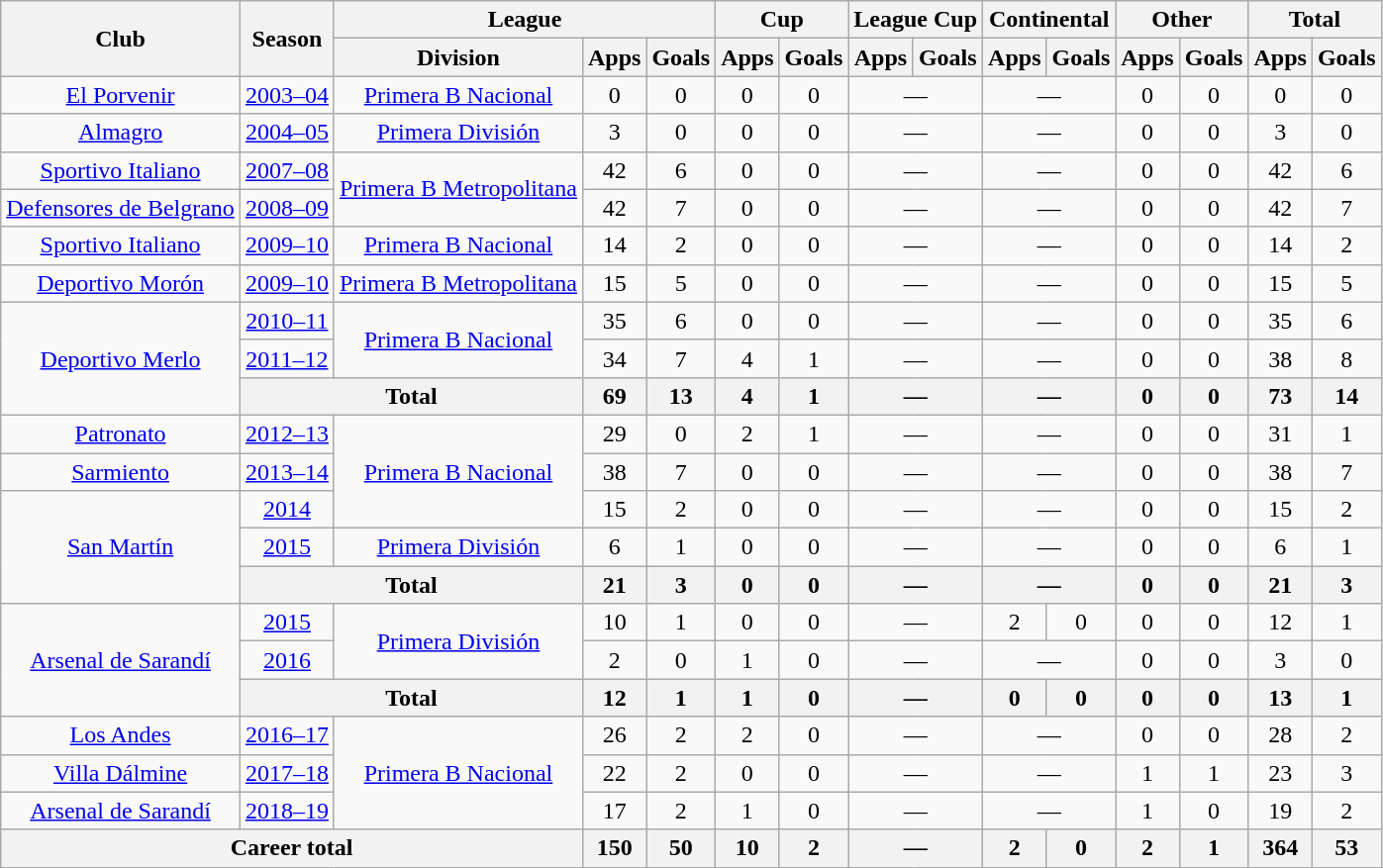<table class="wikitable" style="text-align:center">
<tr>
<th rowspan="2">Club</th>
<th rowspan="2">Season</th>
<th colspan="3">League</th>
<th colspan="2">Cup</th>
<th colspan="2">League Cup</th>
<th colspan="2">Continental</th>
<th colspan="2">Other</th>
<th colspan="2">Total</th>
</tr>
<tr>
<th>Division</th>
<th>Apps</th>
<th>Goals</th>
<th>Apps</th>
<th>Goals</th>
<th>Apps</th>
<th>Goals</th>
<th>Apps</th>
<th>Goals</th>
<th>Apps</th>
<th>Goals</th>
<th>Apps</th>
<th>Goals</th>
</tr>
<tr>
<td rowspan="1"><a href='#'>El Porvenir</a></td>
<td><a href='#'>2003–04</a></td>
<td rowspan="1"><a href='#'>Primera B Nacional</a></td>
<td>0</td>
<td>0</td>
<td>0</td>
<td>0</td>
<td colspan="2">—</td>
<td colspan="2">—</td>
<td>0</td>
<td>0</td>
<td>0</td>
<td>0</td>
</tr>
<tr>
<td rowspan="1"><a href='#'>Almagro</a></td>
<td><a href='#'>2004–05</a></td>
<td rowspan="1"><a href='#'>Primera División</a></td>
<td>3</td>
<td>0</td>
<td>0</td>
<td>0</td>
<td colspan="2">—</td>
<td colspan="2">—</td>
<td>0</td>
<td>0</td>
<td>3</td>
<td>0</td>
</tr>
<tr>
<td rowspan="1"><a href='#'>Sportivo Italiano</a></td>
<td><a href='#'>2007–08</a></td>
<td rowspan="2"><a href='#'>Primera B Metropolitana</a></td>
<td>42</td>
<td>6</td>
<td>0</td>
<td>0</td>
<td colspan="2">—</td>
<td colspan="2">—</td>
<td>0</td>
<td>0</td>
<td>42</td>
<td>6</td>
</tr>
<tr>
<td rowspan="1"><a href='#'>Defensores de Belgrano</a></td>
<td><a href='#'>2008–09</a></td>
<td>42</td>
<td>7</td>
<td>0</td>
<td>0</td>
<td colspan="2">—</td>
<td colspan="2">—</td>
<td>0</td>
<td>0</td>
<td>42</td>
<td>7</td>
</tr>
<tr>
<td rowspan="1"><a href='#'>Sportivo Italiano</a></td>
<td><a href='#'>2009–10</a></td>
<td rowspan="1"><a href='#'>Primera B Nacional</a></td>
<td>14</td>
<td>2</td>
<td>0</td>
<td>0</td>
<td colspan="2">—</td>
<td colspan="2">—</td>
<td>0</td>
<td>0</td>
<td>14</td>
<td>2</td>
</tr>
<tr>
<td rowspan="1"><a href='#'>Deportivo Morón</a></td>
<td><a href='#'>2009–10</a></td>
<td rowspan="1"><a href='#'>Primera B Metropolitana</a></td>
<td>15</td>
<td>5</td>
<td>0</td>
<td>0</td>
<td colspan="2">—</td>
<td colspan="2">—</td>
<td>0</td>
<td>0</td>
<td>15</td>
<td>5</td>
</tr>
<tr>
<td rowspan="3"><a href='#'>Deportivo Merlo</a></td>
<td><a href='#'>2010–11</a></td>
<td rowspan="2"><a href='#'>Primera B Nacional</a></td>
<td>35</td>
<td>6</td>
<td>0</td>
<td>0</td>
<td colspan="2">—</td>
<td colspan="2">—</td>
<td>0</td>
<td>0</td>
<td>35</td>
<td>6</td>
</tr>
<tr>
<td><a href='#'>2011–12</a></td>
<td>34</td>
<td>7</td>
<td>4</td>
<td>1</td>
<td colspan="2">—</td>
<td colspan="2">—</td>
<td>0</td>
<td>0</td>
<td>38</td>
<td>8</td>
</tr>
<tr>
<th colspan="2">Total</th>
<th>69</th>
<th>13</th>
<th>4</th>
<th>1</th>
<th colspan="2">—</th>
<th colspan="2">—</th>
<th>0</th>
<th>0</th>
<th>73</th>
<th>14</th>
</tr>
<tr>
<td rowspan="1"><a href='#'>Patronato</a></td>
<td><a href='#'>2012–13</a></td>
<td rowspan="3"><a href='#'>Primera B Nacional</a></td>
<td>29</td>
<td>0</td>
<td>2</td>
<td>1</td>
<td colspan="2">—</td>
<td colspan="2">—</td>
<td>0</td>
<td>0</td>
<td>31</td>
<td>1</td>
</tr>
<tr>
<td rowspan="1"><a href='#'>Sarmiento</a></td>
<td><a href='#'>2013–14</a></td>
<td>38</td>
<td>7</td>
<td>0</td>
<td>0</td>
<td colspan="2">—</td>
<td colspan="2">—</td>
<td>0</td>
<td>0</td>
<td>38</td>
<td>7</td>
</tr>
<tr>
<td rowspan="3"><a href='#'>San Martín</a></td>
<td><a href='#'>2014</a></td>
<td>15</td>
<td>2</td>
<td>0</td>
<td>0</td>
<td colspan="2">—</td>
<td colspan="2">—</td>
<td>0</td>
<td>0</td>
<td>15</td>
<td>2</td>
</tr>
<tr>
<td><a href='#'>2015</a></td>
<td rowspan="1"><a href='#'>Primera División</a></td>
<td>6</td>
<td>1</td>
<td>0</td>
<td>0</td>
<td colspan="2">—</td>
<td colspan="2">—</td>
<td>0</td>
<td>0</td>
<td>6</td>
<td>1</td>
</tr>
<tr>
<th colspan="2">Total</th>
<th>21</th>
<th>3</th>
<th>0</th>
<th>0</th>
<th colspan="2">—</th>
<th colspan="2">—</th>
<th>0</th>
<th>0</th>
<th>21</th>
<th>3</th>
</tr>
<tr>
<td rowspan="3"><a href='#'>Arsenal de Sarandí</a></td>
<td><a href='#'>2015</a></td>
<td rowspan="2"><a href='#'>Primera División</a></td>
<td>10</td>
<td>1</td>
<td>0</td>
<td>0</td>
<td colspan="2">—</td>
<td>2</td>
<td>0</td>
<td>0</td>
<td>0</td>
<td>12</td>
<td>1</td>
</tr>
<tr>
<td><a href='#'>2016</a></td>
<td>2</td>
<td>0</td>
<td>1</td>
<td>0</td>
<td colspan="2">—</td>
<td colspan="2">—</td>
<td>0</td>
<td>0</td>
<td>3</td>
<td>0</td>
</tr>
<tr>
<th colspan="2">Total</th>
<th>12</th>
<th>1</th>
<th>1</th>
<th>0</th>
<th colspan="2">—</th>
<th>0</th>
<th>0</th>
<th>0</th>
<th>0</th>
<th>13</th>
<th>1</th>
</tr>
<tr>
<td rowspan="1"><a href='#'>Los Andes</a></td>
<td><a href='#'>2016–17</a></td>
<td rowspan="3"><a href='#'>Primera B Nacional</a></td>
<td>26</td>
<td>2</td>
<td>2</td>
<td>0</td>
<td colspan="2">—</td>
<td colspan="2">—</td>
<td>0</td>
<td>0</td>
<td>28</td>
<td>2</td>
</tr>
<tr>
<td rowspan="1"><a href='#'>Villa Dálmine</a></td>
<td><a href='#'>2017–18</a></td>
<td>22</td>
<td>2</td>
<td>0</td>
<td>0</td>
<td colspan="2">—</td>
<td colspan="2">—</td>
<td>1</td>
<td>1</td>
<td>23</td>
<td>3</td>
</tr>
<tr>
<td rowspan="1"><a href='#'>Arsenal de Sarandí</a></td>
<td><a href='#'>2018–19</a></td>
<td>17</td>
<td>2</td>
<td>1</td>
<td>0</td>
<td colspan="2">—</td>
<td colspan="2">—</td>
<td>1</td>
<td>0</td>
<td>19</td>
<td>2</td>
</tr>
<tr>
<th colspan="3">Career total</th>
<th>150</th>
<th>50</th>
<th>10</th>
<th>2</th>
<th colspan="2">—</th>
<th>2</th>
<th>0</th>
<th>2</th>
<th>1</th>
<th>364</th>
<th>53</th>
</tr>
</table>
